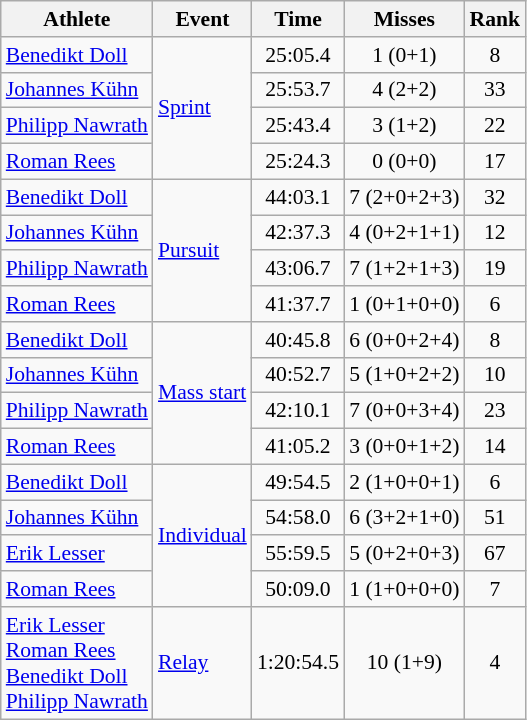<table class="wikitable" style="font-size:90%; text-align:center">
<tr>
<th>Athlete</th>
<th>Event</th>
<th>Time</th>
<th>Misses</th>
<th>Rank</th>
</tr>
<tr>
<td style="text-align:left;"><a href='#'>Benedikt Doll</a></td>
<td style="text-align:left;" rowspan=4><a href='#'>Sprint</a></td>
<td>25:05.4</td>
<td>1 (0+1)</td>
<td>8</td>
</tr>
<tr>
<td style="text-align:left;"><a href='#'>Johannes Kühn</a></td>
<td>25:53.7</td>
<td>4 (2+2)</td>
<td>33</td>
</tr>
<tr>
<td style="text-align:left;"><a href='#'>Philipp Nawrath</a></td>
<td>25:43.4</td>
<td>3 (1+2)</td>
<td>22</td>
</tr>
<tr>
<td style="text-align:left;"><a href='#'>Roman Rees</a></td>
<td>25:24.3</td>
<td>0 (0+0)</td>
<td>17</td>
</tr>
<tr>
<td style="text-align:left;"><a href='#'>Benedikt Doll</a></td>
<td style="text-align:left;" rowspan=4><a href='#'>Pursuit</a></td>
<td>44:03.1</td>
<td>7 (2+0+2+3)</td>
<td>32</td>
</tr>
<tr>
<td style="text-align:left;"><a href='#'>Johannes Kühn</a></td>
<td>42:37.3</td>
<td>4 (0+2+1+1)</td>
<td>12</td>
</tr>
<tr>
<td style="text-align:left;"><a href='#'>Philipp Nawrath</a></td>
<td>43:06.7</td>
<td>7 (1+2+1+3)</td>
<td>19</td>
</tr>
<tr>
<td style="text-align:left;"><a href='#'>Roman Rees</a></td>
<td>41:37.7</td>
<td>1 (0+1+0+0)</td>
<td>6</td>
</tr>
<tr>
<td style="text-align:left;"><a href='#'>Benedikt Doll</a></td>
<td style="text-align:left;" rowspan=4><a href='#'>Mass start</a></td>
<td>40:45.8</td>
<td>6 (0+0+2+4)</td>
<td>8</td>
</tr>
<tr>
<td style="text-align:left;"><a href='#'>Johannes Kühn</a></td>
<td>40:52.7</td>
<td>5 (1+0+2+2)</td>
<td>10</td>
</tr>
<tr>
<td style="text-align:left;"><a href='#'>Philipp Nawrath</a></td>
<td>42:10.1</td>
<td>7 (0+0+3+4)</td>
<td>23</td>
</tr>
<tr>
<td style="text-align:left;"><a href='#'>Roman Rees</a></td>
<td>41:05.2</td>
<td>3 (0+0+1+2)</td>
<td>14</td>
</tr>
<tr>
<td style="text-align:left;"><a href='#'>Benedikt Doll</a></td>
<td style="text-align:left;" rowspan=4><a href='#'>Individual</a></td>
<td>49:54.5</td>
<td>2 (1+0+0+1)</td>
<td>6</td>
</tr>
<tr>
<td style="text-align:left;"><a href='#'>Johannes Kühn</a></td>
<td>54:58.0</td>
<td>6 (3+2+1+0)</td>
<td>51</td>
</tr>
<tr>
<td style="text-align:left;"><a href='#'>Erik Lesser</a></td>
<td>55:59.5</td>
<td>5 (0+2+0+3)</td>
<td>67</td>
</tr>
<tr>
<td style="text-align:left;"><a href='#'>Roman Rees</a></td>
<td>50:09.0</td>
<td>1 (1+0+0+0)</td>
<td>7</td>
</tr>
<tr>
<td style="text-align:left;"><a href='#'>Erik Lesser</a><br><a href='#'>Roman Rees</a><br><a href='#'>Benedikt Doll</a><br><a href='#'>Philipp Nawrath</a></td>
<td style="text-align:left;"><a href='#'>Relay</a></td>
<td>1:20:54.5</td>
<td>10 (1+9)</td>
<td>4</td>
</tr>
</table>
